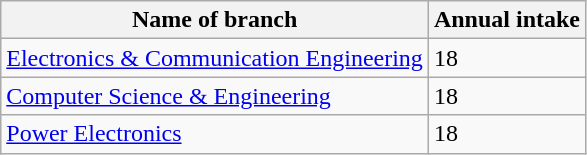<table class="wikitable">
<tr>
<th>Name of branch</th>
<th>Annual intake</th>
</tr>
<tr>
<td><a href='#'>Electronics & Communication Engineering</a></td>
<td>18</td>
</tr>
<tr>
<td><a href='#'>Computer Science & Engineering</a></td>
<td>18</td>
</tr>
<tr>
<td><a href='#'>Power Electronics</a></td>
<td>18</td>
</tr>
</table>
